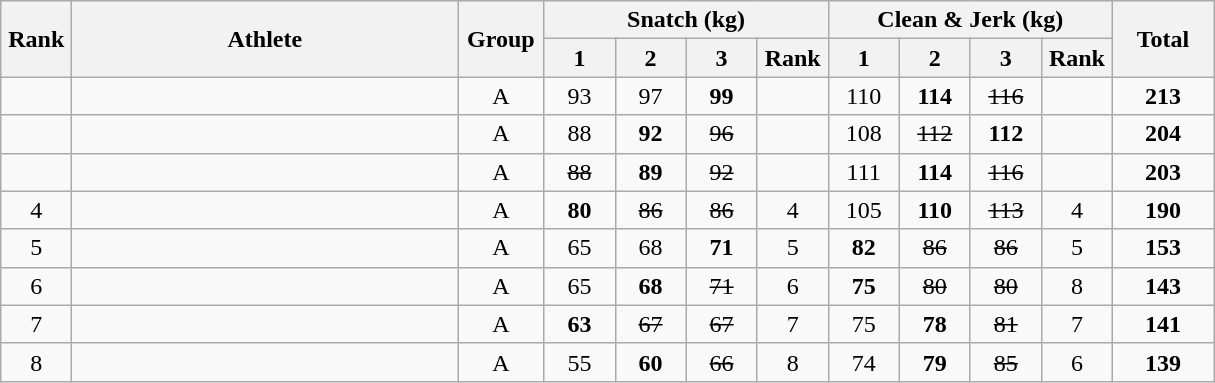<table class = "wikitable" style="text-align:center;">
<tr>
<th rowspan=2 width=40>Rank</th>
<th rowspan=2 width=250>Athlete</th>
<th rowspan=2 width=50>Group</th>
<th colspan=4>Snatch (kg)</th>
<th colspan=4>Clean & Jerk (kg)</th>
<th rowspan=2 width=60>Total</th>
</tr>
<tr>
<th width=40>1</th>
<th width=40>2</th>
<th width=40>3</th>
<th width=40>Rank</th>
<th width=40>1</th>
<th width=40>2</th>
<th width=40>3</th>
<th width=40>Rank</th>
</tr>
<tr>
<td></td>
<td align=left></td>
<td>A</td>
<td>93</td>
<td>97</td>
<td><strong>99</strong></td>
<td></td>
<td>110</td>
<td><strong>114</strong></td>
<td><s>116</s></td>
<td></td>
<td><strong>213</strong></td>
</tr>
<tr>
<td></td>
<td align=left></td>
<td>A</td>
<td>88</td>
<td><strong>92</strong></td>
<td><s>96</s></td>
<td></td>
<td>108</td>
<td><s>112</s></td>
<td><strong>112</strong></td>
<td></td>
<td><strong>204</strong></td>
</tr>
<tr>
<td></td>
<td align=left></td>
<td>A</td>
<td><s>88</s></td>
<td><strong>89</strong></td>
<td><s>92</s></td>
<td></td>
<td>111</td>
<td><strong>114</strong></td>
<td><s>116</s></td>
<td></td>
<td><strong>203</strong></td>
</tr>
<tr>
<td>4</td>
<td align=left></td>
<td>A</td>
<td><strong>80</strong></td>
<td><s>86</s></td>
<td><s>86</s></td>
<td>4</td>
<td>105</td>
<td><strong>110</strong></td>
<td><s>113</s></td>
<td>4</td>
<td><strong>190</strong></td>
</tr>
<tr>
<td>5</td>
<td align=left></td>
<td>A</td>
<td>65</td>
<td>68</td>
<td><strong>71</strong></td>
<td>5</td>
<td><strong>82</strong></td>
<td><s>86</s></td>
<td><s>86</s></td>
<td>5</td>
<td><strong>153</strong></td>
</tr>
<tr>
<td>6</td>
<td align=left></td>
<td>A</td>
<td>65</td>
<td><strong>68</strong></td>
<td><s>71</s></td>
<td>6</td>
<td><strong>75</strong></td>
<td><s>80</s></td>
<td><s>80</s></td>
<td>8</td>
<td><strong>143</strong></td>
</tr>
<tr>
<td>7</td>
<td align=left></td>
<td>A</td>
<td><strong>63</strong></td>
<td><s>67</s></td>
<td><s>67</s></td>
<td>7</td>
<td>75</td>
<td><strong>78</strong></td>
<td><s>81</s></td>
<td>7</td>
<td><strong>141</strong></td>
</tr>
<tr>
<td>8</td>
<td align=left></td>
<td>A</td>
<td>55</td>
<td><strong>60</strong></td>
<td><s>66</s></td>
<td>8</td>
<td>74</td>
<td><strong>79</strong></td>
<td><s>85</s></td>
<td>6</td>
<td><strong>139</strong></td>
</tr>
</table>
